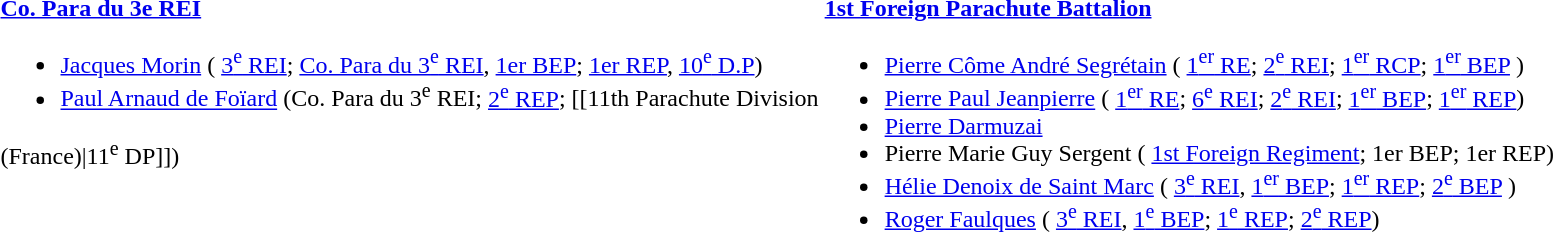<table>
<tr>
<td valign=top><br>
<strong><a href='#'>Co. Para du 3e REI</a></strong><ul><li><a href='#'>Jacques Morin</a> ( <a href='#'>3<sup>e</sup> REI</a>; <a href='#'>Co. Para du 3<sup>e</sup> REI</a>, <a href='#'>1er BEP</a>; <a href='#'>1er REP</a>, <a href='#'>10<sup>e</sup> D.P</a>)</li><li><a href='#'>Paul Arnaud de Foïard</a> (Co. Para du 3<sup>e</sup> REI; <a href='#'>2<sup>e</sup> REP</a>; [[11th Parachute Division</li></ul>(France)|11<sup>e</sup> DP]])</td>
<td valign=top><br>
<strong><a href='#'>1st Foreign Parachute Battalion</a></strong><ul><li><a href='#'>Pierre Côme André Segrétain</a> ( <a href='#'>1<sup>er</sup> RE</a>; <a href='#'>2<sup>e</sup> REI</a>; <a href='#'>1<sup>er</sup> RCP</a>; <a href='#'>1<sup>er</sup> BEP</a> )</li><li><a href='#'>Pierre Paul Jeanpierre</a> ( <a href='#'>1<sup>er</sup> RE</a>; <a href='#'>6<sup>e</sup> REI</a>; <a href='#'>2<sup>e</sup> REI</a>; <a href='#'>1<sup>er</sup> BEP</a>; <a href='#'>1<sup>er</sup> REP</a>)</li><li><a href='#'>Pierre Darmuzai</a></li><li>Pierre Marie Guy Sergent ( <a href='#'>1st Foreign Regiment</a>; 1er BEP; 1er REP)</li><li><a href='#'>Hélie Denoix de Saint Marc</a> ( <a href='#'>3<sup>e</sup> REI</a>, <a href='#'>1<sup>er</sup> BEP</a>; <a href='#'>1<sup>er</sup> REP</a>; <a href='#'>2<sup>e</sup> BEP</a> )</li><li><a href='#'>Roger Faulques</a> ( <a href='#'>3<sup>e</sup> REI</a>, <a href='#'>1<sup>e</sup> BEP</a>; <a href='#'>1<sup>e</sup> REP</a>; <a href='#'>2<sup>e</sup> REP</a>)</li></ul></td>
</tr>
</table>
